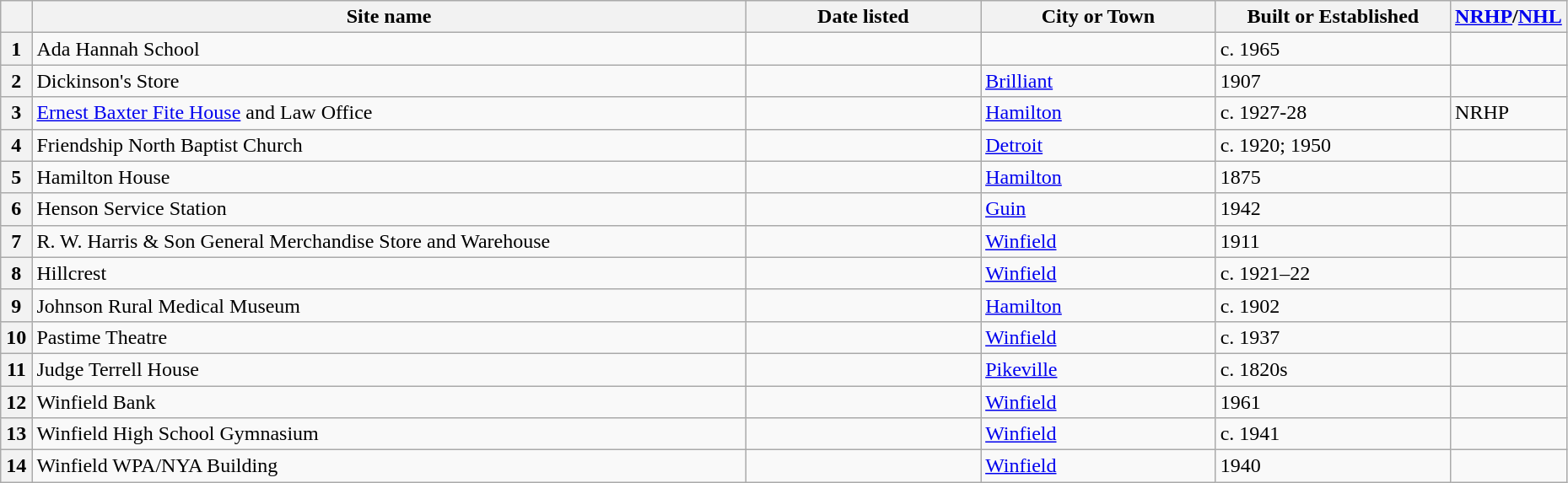<table class="wikitable" style="width:98%">
<tr>
<th width = 2% ></th>
<th><strong>Site name</strong></th>
<th width = 15% ><strong>Date listed</strong></th>
<th width = 15% ><strong>City or Town</strong></th>
<th width = 15% ><strong>Built or Established</strong></th>
<th width = 5%  ><strong><a href='#'>NRHP</a>/<a href='#'>NHL</a></strong></th>
</tr>
<tr ->
<th>1</th>
<td>Ada Hannah School</td>
<td></td>
<td></td>
<td>c. 1965</td>
<td></td>
</tr>
<tr ->
<th>2</th>
<td>Dickinson's Store</td>
<td></td>
<td><a href='#'>Brilliant</a></td>
<td>1907</td>
<td></td>
</tr>
<tr ->
<th>3</th>
<td><a href='#'>Ernest Baxter Fite House</a> and Law Office</td>
<td></td>
<td><a href='#'>Hamilton</a></td>
<td>c. 1927-28</td>
<td>NRHP</td>
</tr>
<tr ->
<th>4</th>
<td>Friendship North Baptist Church</td>
<td></td>
<td><a href='#'>Detroit</a></td>
<td>c. 1920; 1950</td>
<td></td>
</tr>
<tr ->
<th>5</th>
<td>Hamilton House</td>
<td></td>
<td><a href='#'>Hamilton</a></td>
<td>1875</td>
<td></td>
</tr>
<tr ->
<th>6</th>
<td>Henson Service Station</td>
<td></td>
<td><a href='#'>Guin</a></td>
<td>1942</td>
<td></td>
</tr>
<tr ->
<th>7</th>
<td>R. W. Harris & Son General Merchandise Store and Warehouse</td>
<td></td>
<td><a href='#'>Winfield</a></td>
<td>1911</td>
<td></td>
</tr>
<tr ->
<th>8</th>
<td>Hillcrest</td>
<td></td>
<td><a href='#'>Winfield</a></td>
<td>c. 1921–22</td>
<td></td>
</tr>
<tr ->
<th>9</th>
<td>Johnson Rural Medical Museum</td>
<td></td>
<td><a href='#'>Hamilton</a></td>
<td>c. 1902</td>
<td></td>
</tr>
<tr ->
<th>10</th>
<td>Pastime Theatre</td>
<td></td>
<td><a href='#'>Winfield</a></td>
<td>c. 1937</td>
<td></td>
</tr>
<tr ->
<th>11</th>
<td>Judge Terrell House</td>
<td></td>
<td><a href='#'>Pikeville</a></td>
<td>c. 1820s</td>
<td></td>
</tr>
<tr ->
<th>12</th>
<td>Winfield Bank</td>
<td></td>
<td><a href='#'>Winfield</a></td>
<td>1961</td>
<td></td>
</tr>
<tr ->
<th>13</th>
<td>Winfield High School Gymnasium</td>
<td></td>
<td><a href='#'>Winfield</a></td>
<td>c. 1941</td>
<td></td>
</tr>
<tr ->
<th>14</th>
<td>Winfield WPA/NYA Building</td>
<td></td>
<td><a href='#'>Winfield</a></td>
<td>1940</td>
<td></td>
</tr>
</table>
